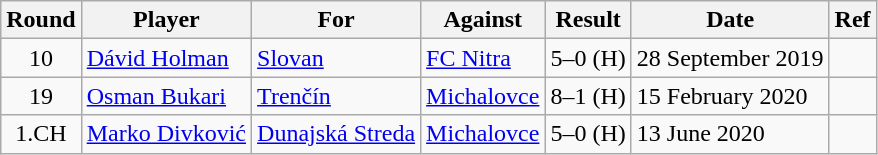<table class="wikitable">
<tr>
<th>Round</th>
<th>Player</th>
<th>For</th>
<th>Against</th>
<th style="text-align:center">Result</th>
<th>Date</th>
<th>Ref</th>
</tr>
<tr>
<td align="center">10</td>
<td> <a href='#'>Dávid Holman</a></td>
<td><a href='#'>Slovan</a></td>
<td><a href='#'>FC Nitra</a></td>
<td>5–0 (H)</td>
<td>28 September 2019</td>
<td></td>
</tr>
<tr>
<td align="center">19</td>
<td> <a href='#'>Osman Bukari</a></td>
<td><a href='#'>Trenčín</a></td>
<td><a href='#'>Michalovce</a></td>
<td>8–1 (H)</td>
<td>15 February 2020</td>
<td></td>
</tr>
<tr>
<td align="center">1.CH</td>
<td> <a href='#'>Marko Divković</a></td>
<td><a href='#'>Dunajská Streda</a></td>
<td><a href='#'>Michalovce</a></td>
<td>5–0 (H)</td>
<td>13 June 2020</td>
<td></td>
</tr>
</table>
